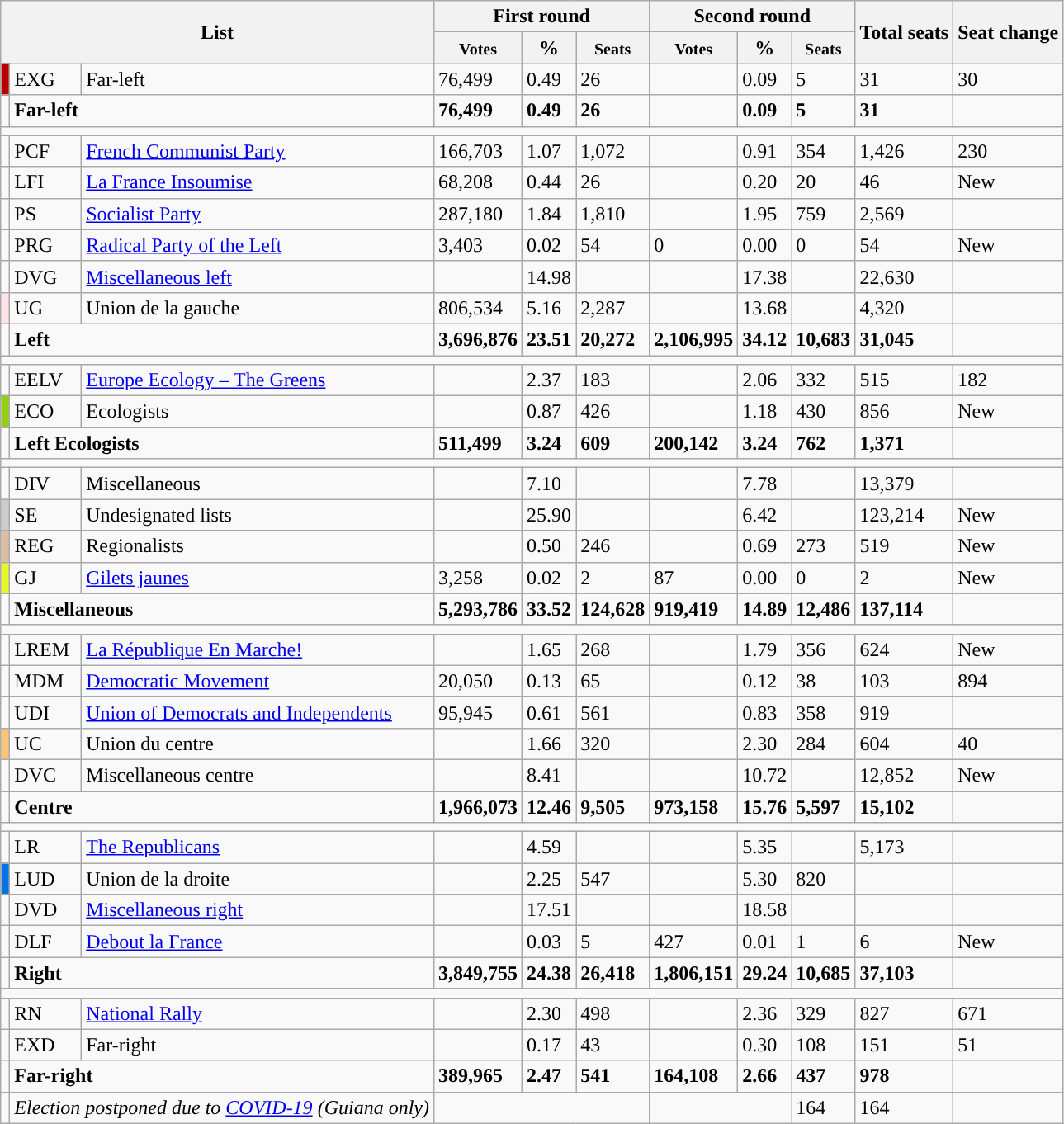<table class="wikitable">
<tr>
<th colspan="3" rowspan="2">List</th>
<th colspan="3">First round</th>
<th colspan="3">Second round</th>
<th rowspan="2">Total seats</th>
<th rowspan="2">Seat change</th>
</tr>
<tr>
<th><small>Votes</small></th>
<th>%</th>
<th><small>Seats</small></th>
<th><small>Votes</small></th>
<th>%</th>
<th><small>Seats</small></th>
</tr>
<tr>
<td style="background:#bb0000;"></td>
<td>EXG</td>
<td>Far-left</td>
<td>76,499</td>
<td>0.49</td>
<td>26</td>
<td></td>
<td>0.09</td>
<td>5</td>
<td>31</td>
<td> 30</td>
</tr>
<tr>
<td></td>
<td colspan="2"><strong>Far-left</strong></td>
<td><strong>76,499</strong></td>
<td><strong>0.49</strong></td>
<td><strong>26</strong></td>
<td><strong></strong></td>
<td><strong>0.09</strong></td>
<td><strong>5</strong></td>
<td><strong>31</strong></td>
<td></td>
</tr>
<tr>
<td colspan="11"></td>
</tr>
<tr>
<td style="background:"></td>
<td>PCF</td>
<td><a href='#'>French Communist Party</a></td>
<td>166,703</td>
<td>1.07</td>
<td>1,072</td>
<td></td>
<td>0.91</td>
<td>354</td>
<td>1,426</td>
<td> 230</td>
</tr>
<tr>
<td style="background:"></td>
<td>LFI</td>
<td><a href='#'>La France Insoumise</a></td>
<td>68,208</td>
<td>0.44</td>
<td>26</td>
<td></td>
<td>0.20</td>
<td>20</td>
<td>46</td>
<td>New</td>
</tr>
<tr>
<td style="background:"></td>
<td>PS</td>
<td><a href='#'>Socialist Party</a></td>
<td>287,180</td>
<td>1.84</td>
<td>1,810</td>
<td></td>
<td>1.95</td>
<td>759</td>
<td>2,569</td>
<td> </td>
</tr>
<tr>
<td style="background:"></td>
<td>PRG</td>
<td><a href='#'>Radical Party of the Left</a></td>
<td>3,403</td>
<td>0.02</td>
<td>54</td>
<td>0</td>
<td>0.00</td>
<td>0</td>
<td>54</td>
<td>New</td>
</tr>
<tr>
<td style="background:"></td>
<td>DVG</td>
<td><a href='#'>Miscellaneous left</a></td>
<td></td>
<td>14.98</td>
<td></td>
<td></td>
<td>17.38</td>
<td></td>
<td>22,630</td>
<td> </td>
</tr>
<tr>
<td style="background:#FFE5E5;"></td>
<td>UG</td>
<td>Union de la gauche</td>
<td>806,534</td>
<td>5.16</td>
<td>2,287</td>
<td></td>
<td>13.68</td>
<td></td>
<td>4,320</td>
<td> </td>
</tr>
<tr>
<td></td>
<td colspan="2"><strong>Left</strong></td>
<td><strong>3,696,876</strong></td>
<td><strong>23.51</strong></td>
<td><strong>20,272</strong></td>
<td><strong>2,106,995</strong></td>
<td><strong>34.12</strong></td>
<td><strong>10,683</strong></td>
<td><strong>31,045</strong></td>
<td></td>
</tr>
<tr>
<td colspan="11"></td>
</tr>
<tr>
<td style="background:"></td>
<td>EELV</td>
<td><a href='#'>Europe Ecology – The Greens</a></td>
<td></td>
<td>2.37</td>
<td>183</td>
<td></td>
<td>2.06</td>
<td>332</td>
<td>515</td>
<td> 182</td>
</tr>
<tr>
<td style="background:#93D013;"></td>
<td>ECO</td>
<td>Ecologists</td>
<td></td>
<td>0.87</td>
<td>426</td>
<td></td>
<td>1.18</td>
<td>430</td>
<td>856</td>
<td>New</td>
</tr>
<tr>
<td></td>
<td colspan="2"><strong>Left Ecologists</strong></td>
<td><strong>511,499</strong></td>
<td><strong>3.24</strong></td>
<td><strong>609</strong></td>
<td><strong>200,142</strong></td>
<td><strong>3.24</strong></td>
<td><strong>762</strong></td>
<td><strong>1,371</strong></td>
<td></td>
</tr>
<tr>
<td colspan="11"></td>
</tr>
<tr>
<td style="background:"></td>
<td>DIV</td>
<td>Miscellaneous</td>
<td></td>
<td>7.10</td>
<td></td>
<td></td>
<td>7.78</td>
<td></td>
<td>13,379</td>
<td> </td>
</tr>
<tr>
<td style="background:#cccccc;"></td>
<td>SE</td>
<td>Undesignated lists</td>
<td></td>
<td>25.90</td>
<td></td>
<td></td>
<td>6.42</td>
<td></td>
<td>123,214</td>
<td>New</td>
</tr>
<tr>
<td style="background:#DCBFA3;"></td>
<td>REG</td>
<td>Regionalists</td>
<td></td>
<td>0.50</td>
<td>246</td>
<td></td>
<td>0.69</td>
<td>273</td>
<td>519</td>
<td>New</td>
</tr>
<tr>
<td style="background:#E7F629;"></td>
<td>GJ</td>
<td><a href='#'>Gilets jaunes</a></td>
<td>3,258</td>
<td>0.02</td>
<td>2</td>
<td>87</td>
<td>0.00</td>
<td>0</td>
<td>2</td>
<td>New</td>
</tr>
<tr>
<td></td>
<td colspan="2"><strong>Miscellaneous</strong></td>
<td><strong>5,293,786</strong></td>
<td><strong>33.52</strong></td>
<td><strong>124,628</strong></td>
<td><strong>919,419</strong></td>
<td><strong>14.89</strong></td>
<td><strong>12,486</strong></td>
<td><strong>137,114</strong></td>
<td></td>
</tr>
<tr>
<td colspan="11"></td>
</tr>
<tr>
<td style="background:"></td>
<td>LREM</td>
<td><a href='#'>La République En Marche!</a></td>
<td></td>
<td>1.65</td>
<td>268</td>
<td></td>
<td>1.79</td>
<td>356</td>
<td>624</td>
<td>New</td>
</tr>
<tr>
<td style="background:"></td>
<td>MDM</td>
<td><a href='#'>Democratic Movement</a></td>
<td>20,050</td>
<td>0.13</td>
<td>65</td>
<td></td>
<td>0.12</td>
<td>38</td>
<td>103</td>
<td> 894</td>
</tr>
<tr>
<td style="background:"></td>
<td>UDI</td>
<td><a href='#'>Union of Democrats and Independents</a></td>
<td>95,945</td>
<td>0.61</td>
<td>561</td>
<td></td>
<td>0.83</td>
<td>358</td>
<td>919</td>
<td> </td>
</tr>
<tr>
<td style="background:#FAC577;"></td>
<td>UC</td>
<td>Union du centre</td>
<td></td>
<td>1.66</td>
<td>320</td>
<td></td>
<td>2.30</td>
<td>284</td>
<td>604</td>
<td> 40</td>
</tr>
<tr>
<td style="background:"></td>
<td>DVC</td>
<td>Miscellaneous centre</td>
<td></td>
<td>8.41</td>
<td></td>
<td></td>
<td>10.72</td>
<td></td>
<td>12,852</td>
<td>New</td>
</tr>
<tr>
<td></td>
<td colspan="2"><strong>Centre</strong></td>
<td><strong>1,966,073</strong></td>
<td><strong>12.46</strong></td>
<td><strong>9,505</strong></td>
<td><strong>973,158</strong></td>
<td><strong>15.76</strong></td>
<td><strong>5,597</strong></td>
<td><strong>15,102</strong></td>
<td></td>
</tr>
<tr>
<td colspan="11"></td>
</tr>
<tr>
<td style="background:"></td>
<td>LR</td>
<td><a href='#'>The Republicans</a></td>
<td></td>
<td>4.59</td>
<td></td>
<td></td>
<td>5.35</td>
<td></td>
<td>5,173</td>
<td> </td>
</tr>
<tr>
<td style="background:#0073e6;"></td>
<td>LUD</td>
<td>Union de la droite</td>
<td></td>
<td>2.25</td>
<td>547</td>
<td></td>
<td>5.30</td>
<td>820</td>
<td></td>
<td> </td>
</tr>
<tr>
<td style="background:"></td>
<td>DVD</td>
<td><a href='#'>Miscellaneous right</a></td>
<td></td>
<td>17.51</td>
<td></td>
<td></td>
<td>18.58</td>
<td></td>
<td></td>
<td> </td>
</tr>
<tr>
<td style="background:"></td>
<td>DLF</td>
<td><a href='#'>Debout la France</a></td>
<td></td>
<td>0.03</td>
<td>5</td>
<td>427</td>
<td>0.01</td>
<td>1</td>
<td>6</td>
<td>New</td>
</tr>
<tr>
<td></td>
<td colspan="2"><strong>Right</strong></td>
<td><strong>3,849,755</strong></td>
<td><strong>24.38</strong></td>
<td><strong>26,418</strong></td>
<td><strong>1,806,151</strong></td>
<td><strong>29.24</strong></td>
<td><strong>10,685</strong></td>
<td><strong>37,103</strong></td>
<td></td>
</tr>
<tr>
<td colspan="11"></td>
</tr>
<tr>
<td style="background:"></td>
<td>RN</td>
<td><a href='#'>National Rally</a></td>
<td></td>
<td>2.30</td>
<td>498</td>
<td></td>
<td>2.36</td>
<td>329</td>
<td>827</td>
<td> 671</td>
</tr>
<tr>
<td style="background:"></td>
<td>EXD</td>
<td>Far-right</td>
<td></td>
<td>0.17</td>
<td>43</td>
<td></td>
<td>0.30</td>
<td>108</td>
<td>151</td>
<td> 51</td>
</tr>
<tr>
<td></td>
<td colspan="2"><strong>Far-right</strong></td>
<td><strong>389,965</strong></td>
<td><strong>2.47</strong></td>
<td><strong>541</strong></td>
<td><strong>164,108</strong></td>
<td><strong>2.66</strong></td>
<td><strong>437</strong></td>
<td><strong>978</strong></td>
<td></td>
</tr>
<tr>
<td></td>
<td colspan="2"><em>Election postponed due to <a href='#'>COVID-19</a> (Guiana only)</em></td>
<td colspan="3"></td>
<td colspan="2"></td>
<td>164</td>
<td>164</td>
<td></td>
</tr>
</table>
